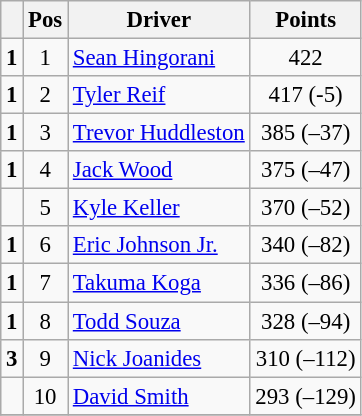<table class="wikitable" style="font-size: 95%;">
<tr>
<th></th>
<th>Pos</th>
<th>Driver</th>
<th>Points</th>
</tr>
<tr>
<td align="left"> <strong>1</strong></td>
<td style="text-align:center;">1</td>
<td><a href='#'>Sean Hingorani</a></td>
<td style="text-align:center;">422</td>
</tr>
<tr>
<td align="left"> <strong>1</strong></td>
<td style="text-align:center;">2</td>
<td><a href='#'>Tyler Reif</a></td>
<td style="text-align:center;">417 (-5)</td>
</tr>
<tr>
<td align="left"> <strong>1</strong></td>
<td style="text-align:center;">3</td>
<td><a href='#'>Trevor Huddleston</a></td>
<td style="text-align:center;">385 (–37)</td>
</tr>
<tr>
<td align="left"> <strong>1</strong></td>
<td style="text-align:center;">4</td>
<td><a href='#'>Jack Wood</a></td>
<td style="text-align:center;">375 (–47)</td>
</tr>
<tr>
<td align="left"></td>
<td style="text-align:center;">5</td>
<td><a href='#'>Kyle Keller</a></td>
<td style="text-align:center;">370 (–52)</td>
</tr>
<tr>
<td align="left"> <strong>1</strong></td>
<td style="text-align:center;">6</td>
<td><a href='#'>Eric Johnson Jr.</a></td>
<td style="text-align:center;">340 (–82)</td>
</tr>
<tr>
<td align="left"> <strong>1</strong></td>
<td style="text-align:center;">7</td>
<td><a href='#'>Takuma Koga</a></td>
<td style="text-align:center;">336 (–86)</td>
</tr>
<tr>
<td align="left"> <strong>1</strong></td>
<td style="text-align:center;">8</td>
<td><a href='#'>Todd Souza</a></td>
<td style="text-align:center;">328 (–94)</td>
</tr>
<tr>
<td align="left"> <strong>3</strong></td>
<td style="text-align:center;">9</td>
<td><a href='#'>Nick Joanides</a></td>
<td style="text-align:center;">310 (–112)</td>
</tr>
<tr>
<td align="left"></td>
<td style="text-align:center;">10</td>
<td><a href='#'>David Smith</a></td>
<td style="text-align:center;">293 (–129)</td>
</tr>
<tr class="sortbottom">
</tr>
</table>
